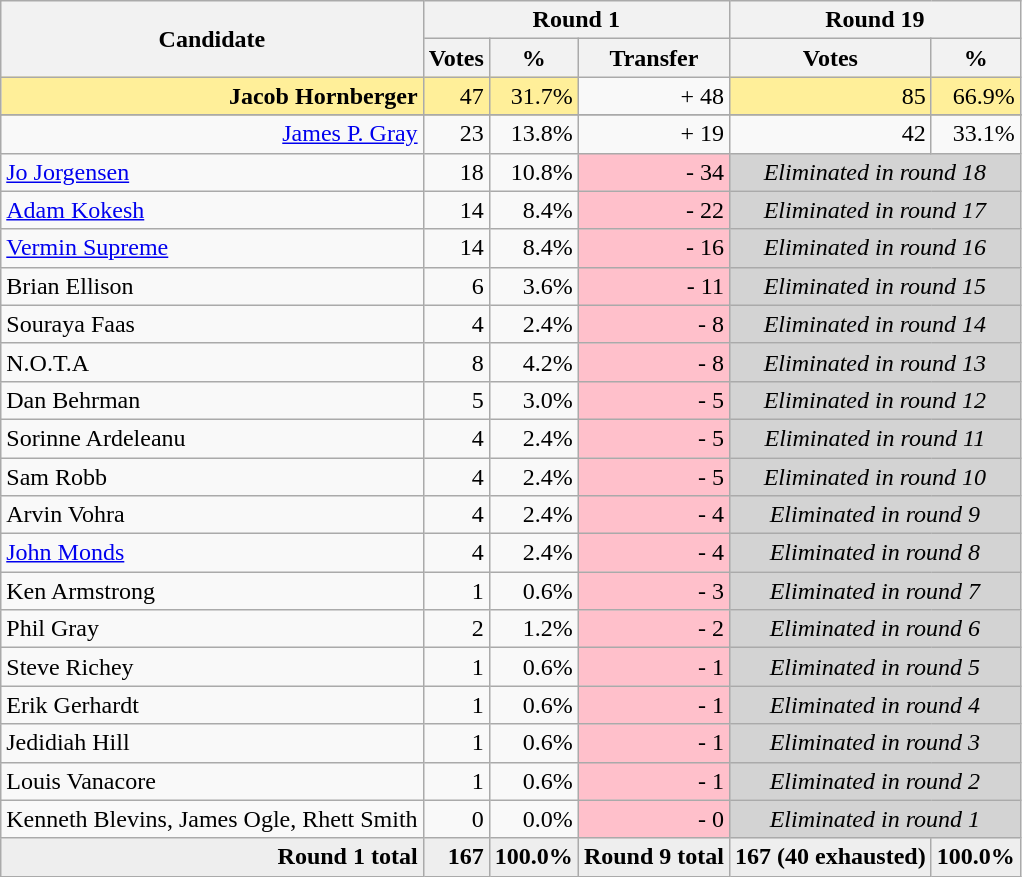<table class="wikitable" style="text-align:right;">
<tr>
<th rowspan="2">Candidate</th>
<th colspan="3">Round 1</th>
<th colspan="3">Round 19</th>
</tr>
<tr>
<th>Votes</th>
<th>%</th>
<th>Transfer</th>
<th>Votes</th>
<th>%</th>
</tr>
<tr>
<td style="background:#ffef99;"><strong>Jacob Hornberger</strong></td>
<td style="background:#ffef99;">47</td>
<td style="background:#ffef99;">31.7%</td>
<td>+ 48</td>
<td style="background:#ffef99;">85</td>
<td style="background:#ffef99;">66.9%</td>
</tr>
<tr>
</tr>
<tr>
<td><a href='#'>James P. Gray</a></td>
<td>23</td>
<td>13.8%</td>
<td>+ 19</td>
<td>42</td>
<td>33.1%</td>
</tr>
<tr>
<td style="text-align:left;"><a href='#'>Jo Jorgensen</a></td>
<td>18</td>
<td>10.8%</td>
<td BGCOLOR=pink>- 34</td>
<td colspan="8" bgcolor="lightgray" align="center"><em>Eliminated in round 18</em></td>
</tr>
<tr>
<td style="text-align:left;"><a href='#'>Adam Kokesh</a></td>
<td>14</td>
<td>8.4%</td>
<td BGCOLOR=pink>- 22</td>
<td colspan="8" bgcolor="lightgray" align="center"><em>Eliminated in round 17</em></td>
</tr>
<tr>
<td style="text-align:left;"><a href='#'>Vermin Supreme</a></td>
<td>14</td>
<td>8.4%</td>
<td BGCOLOR=pink>- 16</td>
<td colspan="8" bgcolor="lightgray" align="center"><em>Eliminated in round 16</em></td>
</tr>
<tr>
<td style="text-align:left;">Brian Ellison</td>
<td>6</td>
<td>3.6%</td>
<td BGCOLOR=pink>- 11</td>
<td colspan="8" bgcolor="lightgray" align="center"><em>Eliminated in round 15</em></td>
</tr>
<tr>
<td style="text-align:left;">Souraya Faas</td>
<td>4</td>
<td>2.4%</td>
<td BGCOLOR=pink>- 8</td>
<td colspan="8" bgcolor="lightgray" align="center"><em>Eliminated in round 14</em></td>
</tr>
<tr>
<td style="text-align:left;">N.O.T.A</td>
<td>8</td>
<td>4.2%</td>
<td BGCOLOR=pink>- 8</td>
<td colspan="8" bgcolor="lightgray" align="center"><em>Eliminated in round 13</em></td>
</tr>
<tr>
<td style="text-align:left;">Dan Behrman</td>
<td>5</td>
<td>3.0%</td>
<td BGCOLOR=pink>- 5</td>
<td colspan="8" bgcolor="lightgray" align="center"><em>Eliminated in round 12</em></td>
</tr>
<tr>
<td style="text-align:left;">Sorinne Ardeleanu</td>
<td>4</td>
<td>2.4%</td>
<td BGCOLOR=pink>- 5</td>
<td colspan="8" bgcolor="lightgray" align="center"><em>Eliminated in round 11</em></td>
</tr>
<tr>
<td style="text-align:left;">Sam Robb</td>
<td>4</td>
<td>2.4%</td>
<td BGCOLOR=pink>- 5</td>
<td colspan="8" bgcolor="lightgray" align="center"><em>Eliminated in round 10</em></td>
</tr>
<tr>
<td style="text-align:left;">Arvin Vohra</td>
<td>4</td>
<td>2.4%</td>
<td BGCOLOR=pink>- 4</td>
<td colspan="8" bgcolor="lightgray" align="center"><em>Eliminated in round 9</em></td>
</tr>
<tr>
<td style="text-align:left;"><a href='#'>John Monds</a></td>
<td>4</td>
<td>2.4%</td>
<td BGCOLOR=pink>- 4</td>
<td colspan="8" bgcolor="lightgray" align="center"><em>Eliminated in round 8</em></td>
</tr>
<tr>
<td style="text-align:left;">Ken Armstrong</td>
<td>1</td>
<td>0.6%</td>
<td BGCOLOR=pink>- 3</td>
<td colspan="8" bgcolor="lightgray" align="center"><em>Eliminated in round 7</em></td>
</tr>
<tr>
<td style="text-align:left;">Phil Gray</td>
<td>2</td>
<td>1.2%</td>
<td BGCOLOR=pink>- 2</td>
<td colspan="8" bgcolor="lightgray" align="center"><em>Eliminated in round 6</em></td>
</tr>
<tr>
<td style="text-align:left;">Steve Richey</td>
<td>1</td>
<td>0.6%</td>
<td BGCOLOR=pink>- 1</td>
<td colspan="8" bgcolor="lightgray" align="center"><em>Eliminated in round 5</em></td>
</tr>
<tr>
<td style="text-align:left;">Erik Gerhardt</td>
<td>1</td>
<td>0.6%</td>
<td BGCOLOR=pink>- 1</td>
<td colspan="8" bgcolor="lightgray" align="center"><em>Eliminated in round 4</em></td>
</tr>
<tr>
<td style="text-align:left;">Jedidiah Hill</td>
<td>1</td>
<td>0.6%</td>
<td BGCOLOR=pink>- 1</td>
<td colspan="8" bgcolor="lightgray" align="center"><em>Eliminated in round 3</em></td>
</tr>
<tr>
<td style="text-align:left;">Louis Vanacore</td>
<td>1</td>
<td>0.6%</td>
<td BGCOLOR=pink>- 1</td>
<td colspan="8" bgcolor="lightgray" align="center"><em>Eliminated in round 2</em></td>
</tr>
<tr>
<td style="text-align:left;">Kenneth Blevins, James Ogle, Rhett Smith</td>
<td>0</td>
<td>0.0%</td>
<td BGCOLOR=pink>- 0</td>
<td colspan="8" bgcolor="lightgray" align="center"><em>Eliminated in round 1</em></td>
</tr>
<tr style="background:#eee;">
<td style="margin-right:0.50px"><strong>Round 1 total</strong></td>
<td style="margin-right:0.50px"><strong>167</strong></td>
<td style="margin-right:0.50px"><strong>100.0%</strong></td>
<td style="margin-right:0.50px"><strong>Round 9 total</strong></td>
<td style="margin-right:0.50px"><strong>167 (40 exhausted)</strong></td>
<td style="margin-right:0.50px"><strong>100.0%</strong></td>
</tr>
</table>
